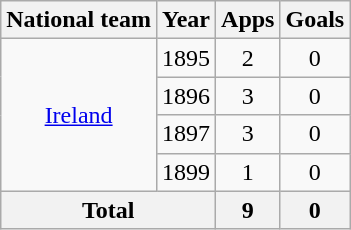<table class=wikitable style="text-align: center">
<tr>
<th>National team</th>
<th>Year</th>
<th>Apps</th>
<th>Goals</th>
</tr>
<tr>
<td rowspan=4><a href='#'>Ireland</a></td>
<td>1895</td>
<td>2</td>
<td>0</td>
</tr>
<tr>
<td>1896</td>
<td>3</td>
<td>0</td>
</tr>
<tr>
<td>1897</td>
<td>3</td>
<td>0</td>
</tr>
<tr>
<td>1899</td>
<td>1</td>
<td>0</td>
</tr>
<tr>
<th colspan=2>Total</th>
<th>9</th>
<th>0</th>
</tr>
</table>
